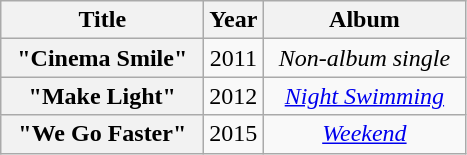<table class="wikitable plainrowheaders" style="text-align:center;" border="1">
<tr>
<th scope="col" style="width:8em;">Title</th>
<th scope="col">Year</th>
<th scope="col" style="width:8em;">Album</th>
</tr>
<tr>
<th scope="row">"Cinema Smile"</th>
<td>2011</td>
<td><em>Non-album single</em></td>
</tr>
<tr>
<th scope="row">"Make Light"</th>
<td>2012</td>
<td><em><a href='#'>Night Swimming</a></em></td>
</tr>
<tr>
<th scope="row">"We Go Faster"</th>
<td>2015</td>
<td><em><a href='#'>Weekend</a></em></td>
</tr>
</table>
